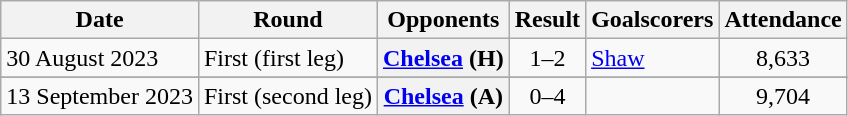<table class="wikitable plainrowheaders sortable">
<tr>
<th scope=col>Date</th>
<th scope=col>Round</th>
<th scope=col>Opponents</th>
<th scope=col>Result</th>
<th scope=col class=unsortable>Goalscorers</th>
<th scope=col>Attendance</th>
</tr>
<tr>
<td>30 August 2023</td>
<td>First (first leg)</td>
<th scope=row><a href='#'>Chelsea</a> (H)</th>
<td align=center>1–2</td>
<td><a href='#'>Shaw</a></td>
<td align=center>8,633</td>
</tr>
<tr>
</tr>
<tr>
<td>13 September 2023</td>
<td>First (second leg)</td>
<th scope=row><a href='#'>Chelsea</a> (A)</th>
<td align=center>0–4</td>
<td></td>
<td align=center>9,704</td>
</tr>
</table>
